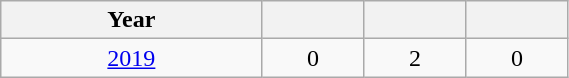<table class="wikitable" width=30% style="font-size:100%; text-align:center;">
<tr>
<th>Year</th>
<th></th>
<th></th>
<th></th>
</tr>
<tr>
<td><a href='#'>2019</a></td>
<td>0</td>
<td>2</td>
<td>0</td>
</tr>
</table>
